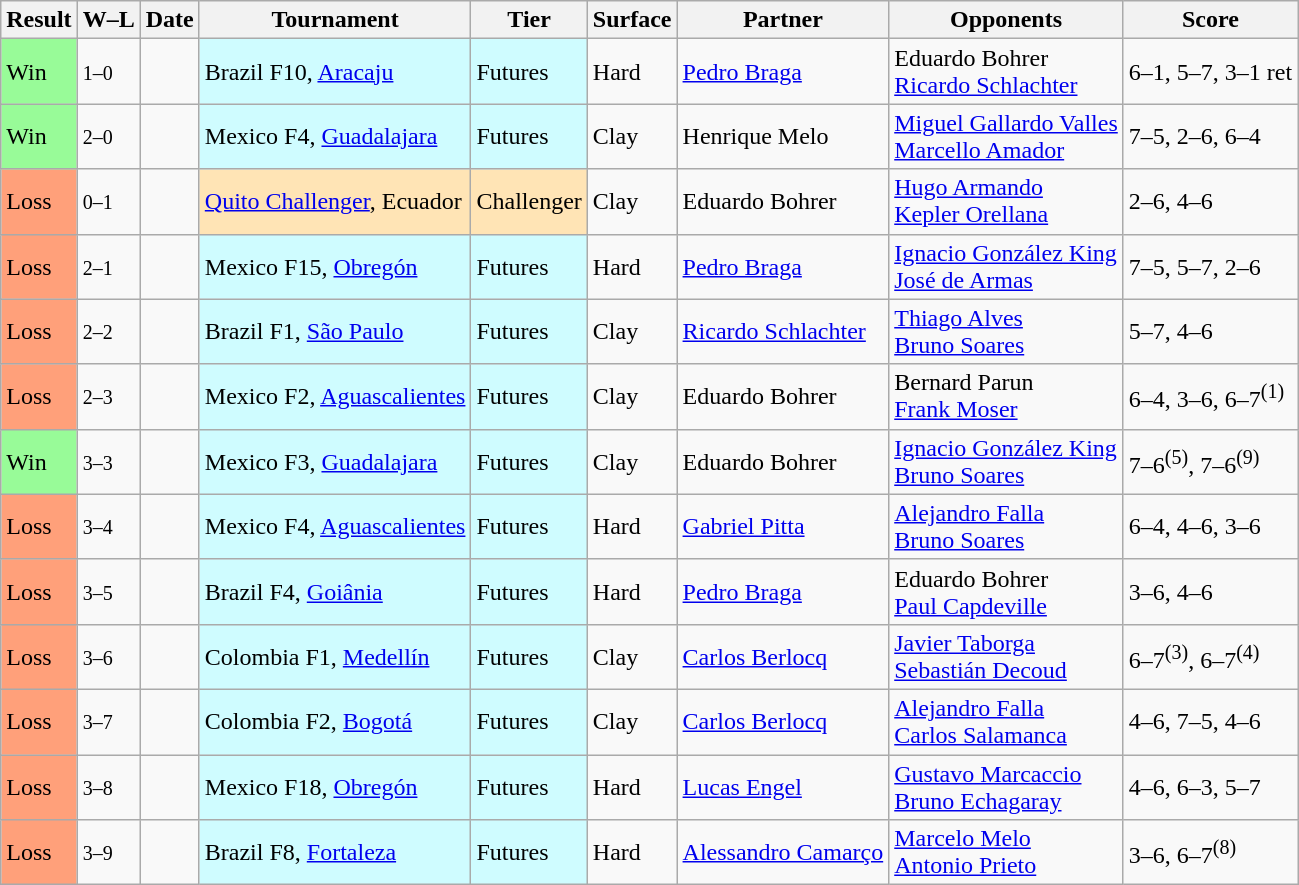<table class="sortable wikitable">
<tr>
<th>Result</th>
<th class="unsortable">W–L</th>
<th>Date</th>
<th>Tournament</th>
<th>Tier</th>
<th>Surface</th>
<th>Partner</th>
<th>Opponents</th>
<th class="unsortable">Score</th>
</tr>
<tr>
<td style="background:#98fb98;">Win</td>
<td><small>1–0</small></td>
<td></td>
<td style="background:#cffcff;">Brazil F10, <a href='#'>Aracaju</a></td>
<td style="background:#cffcff;">Futures</td>
<td>Hard</td>
<td> <a href='#'>Pedro Braga</a></td>
<td> Eduardo Bohrer <br>  <a href='#'>Ricardo Schlachter</a></td>
<td>6–1, 5–7, 3–1 ret</td>
</tr>
<tr>
<td style="background:#98fb98;">Win</td>
<td><small>2–0</small></td>
<td></td>
<td style="background:#cffcff;">Mexico F4, <a href='#'>Guadalajara</a></td>
<td style="background:#cffcff;">Futures</td>
<td>Clay</td>
<td> Henrique Melo</td>
<td> <a href='#'>Miguel Gallardo Valles</a> <br>  <a href='#'>Marcello Amador</a></td>
<td>7–5, 2–6, 6–4</td>
</tr>
<tr>
<td style="background:#ffa07a;">Loss</td>
<td><small>0–1</small></td>
<td></td>
<td style="background:moccasin;"><a href='#'>Quito Challenger</a>, Ecuador</td>
<td style="background:moccasin;">Challenger</td>
<td>Clay</td>
<td> Eduardo Bohrer</td>
<td> <a href='#'>Hugo Armando</a> <br>  <a href='#'>Kepler Orellana</a></td>
<td>2–6, 4–6</td>
</tr>
<tr>
<td style="background:#ffa07a;">Loss</td>
<td><small>2–1</small></td>
<td></td>
<td style="background:#cffcff;">Mexico F15, <a href='#'>Obregón</a></td>
<td style="background:#cffcff;">Futures</td>
<td>Hard</td>
<td> <a href='#'>Pedro Braga</a></td>
<td> <a href='#'>Ignacio González King</a> <br>  <a href='#'>José de Armas</a></td>
<td>7–5, 5–7, 2–6</td>
</tr>
<tr>
<td style="background:#ffa07a;">Loss</td>
<td><small>2–2</small></td>
<td></td>
<td style="background:#cffcff;">Brazil F1, <a href='#'>São Paulo</a></td>
<td style="background:#cffcff;">Futures</td>
<td>Clay</td>
<td> <a href='#'>Ricardo Schlachter</a></td>
<td> <a href='#'>Thiago Alves</a> <br>  <a href='#'>Bruno Soares</a></td>
<td>5–7, 4–6</td>
</tr>
<tr>
<td bgcolor=ffa07a>Loss</td>
<td><small>2–3</small></td>
<td></td>
<td style="background:#cffcff;">Mexico F2, <a href='#'>Aguascalientes</a></td>
<td bgcolor=cffcff>Futures</td>
<td>Clay</td>
<td> Eduardo Bohrer</td>
<td> Bernard Parun <br>  <a href='#'>Frank Moser</a></td>
<td>6–4, 3–6, 6–7<sup>(1)</sup></td>
</tr>
<tr>
<td style="background:#98fb98;">Win</td>
<td><small>3–3</small></td>
<td></td>
<td style="background:#cffcff;">Mexico F3, <a href='#'>Guadalajara</a></td>
<td style="background:#cffcff;">Futures</td>
<td>Clay</td>
<td> Eduardo Bohrer</td>
<td> <a href='#'>Ignacio González King</a> <br>  <a href='#'>Bruno Soares</a></td>
<td>7–6<sup>(5)</sup>, 7–6<sup>(9)</sup></td>
</tr>
<tr>
<td style="background:#ffa07a;">Loss</td>
<td><small>3–4</small></td>
<td></td>
<td style="background:#cffcff;">Mexico F4, <a href='#'>Aguascalientes</a></td>
<td style="background:#cffcff;">Futures</td>
<td>Hard</td>
<td> <a href='#'>Gabriel Pitta</a></td>
<td> <a href='#'>Alejandro Falla</a> <br>  <a href='#'>Bruno Soares</a></td>
<td>6–4, 4–6, 3–6</td>
</tr>
<tr>
<td style="background:#ffa07a;">Loss</td>
<td><small>3–5</small></td>
<td></td>
<td style="background:#cffcff;">Brazil F4, <a href='#'>Goiânia</a></td>
<td style="background:#cffcff;">Futures</td>
<td>Hard</td>
<td> <a href='#'>Pedro Braga</a></td>
<td> Eduardo Bohrer <br>  <a href='#'>Paul Capdeville</a></td>
<td>3–6, 4–6</td>
</tr>
<tr>
<td style="background:#ffa07a;">Loss</td>
<td><small>3–6</small></td>
<td></td>
<td style="background:#cffcff;">Colombia F1, <a href='#'>Medellín</a></td>
<td style="background:#cffcff;">Futures</td>
<td>Clay</td>
<td> <a href='#'>Carlos Berlocq</a></td>
<td> <a href='#'>Javier Taborga</a> <br>  <a href='#'>Sebastián Decoud</a></td>
<td>6–7<sup>(3)</sup>, 6–7<sup>(4)</sup></td>
</tr>
<tr>
<td style="background:#ffa07a;">Loss</td>
<td><small>3–7</small></td>
<td></td>
<td style="background:#cffcff;">Colombia F2, <a href='#'>Bogotá</a></td>
<td style="background:#cffcff;">Futures</td>
<td>Clay</td>
<td> <a href='#'>Carlos Berlocq</a></td>
<td> <a href='#'>Alejandro Falla</a> <br>  <a href='#'>Carlos Salamanca</a></td>
<td>4–6, 7–5, 4–6</td>
</tr>
<tr>
<td style="background:#ffa07a;">Loss</td>
<td><small>3–8</small></td>
<td></td>
<td style="background:#cffcff;">Mexico F18, <a href='#'>Obregón</a></td>
<td style="background:#cffcff;">Futures</td>
<td>Hard</td>
<td> <a href='#'>Lucas Engel</a></td>
<td> <a href='#'>Gustavo Marcaccio</a> <br>  <a href='#'>Bruno Echagaray</a></td>
<td>4–6, 6–3, 5–7</td>
</tr>
<tr>
<td style="background:#ffa07a;">Loss</td>
<td><small>3–9</small></td>
<td></td>
<td style="background:#cffcff;">Brazil F8, <a href='#'>Fortaleza</a></td>
<td style="background:#cffcff;">Futures</td>
<td>Hard</td>
<td> <a href='#'>Alessandro Camarço</a></td>
<td> <a href='#'>Marcelo Melo</a> <br>  <a href='#'>Antonio Prieto</a></td>
<td>3–6, 6–7<sup>(8)</sup></td>
</tr>
</table>
